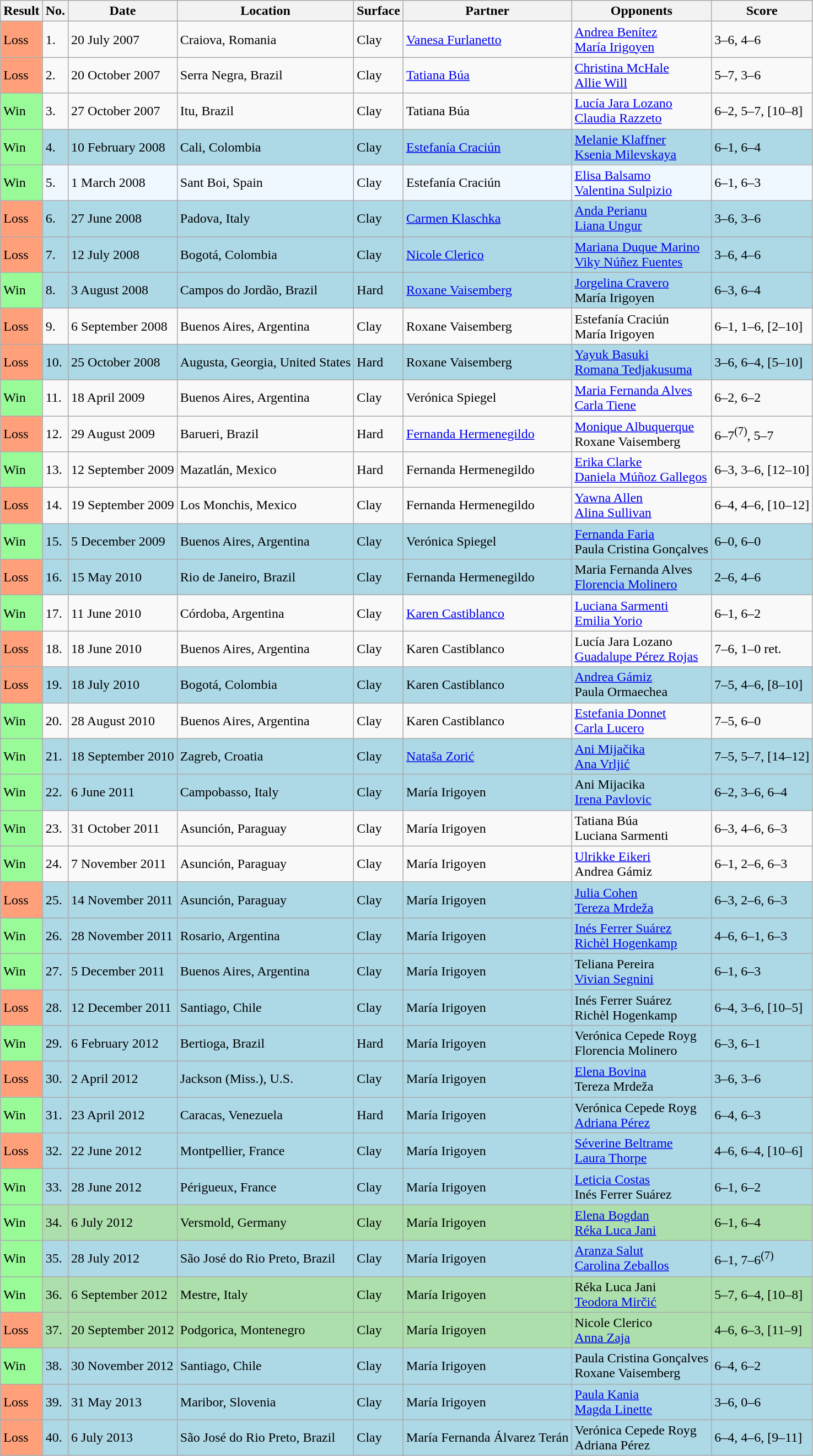<table class="sortable wikitable">
<tr>
<th>Result</th>
<th>No.</th>
<th>Date</th>
<th>Location</th>
<th>Surface</th>
<th>Partner</th>
<th>Opponents</th>
<th class="unsortable">Score</th>
</tr>
<tr>
<td style="background:#ffa07a;">Loss</td>
<td>1.</td>
<td>20 July 2007</td>
<td>Craiova, Romania</td>
<td>Clay</td>
<td> <a href='#'>Vanesa Furlanetto</a></td>
<td> <a href='#'>Andrea Benítez</a> <br>  <a href='#'>María Irigoyen</a></td>
<td>3–6, 4–6</td>
</tr>
<tr>
<td style="background:#ffa07a;">Loss</td>
<td>2.</td>
<td>20 October 2007</td>
<td>Serra Negra, Brazil</td>
<td>Clay</td>
<td> <a href='#'>Tatiana Búa</a></td>
<td> <a href='#'>Christina McHale</a> <br>  <a href='#'>Allie Will</a></td>
<td>5–7, 3–6</td>
</tr>
<tr>
<td style="background:#98fb98;">Win</td>
<td>3.</td>
<td>27 October 2007</td>
<td>Itu, Brazil</td>
<td>Clay</td>
<td> Tatiana Búa</td>
<td> <a href='#'>Lucía Jara Lozano</a> <br>  <a href='#'>Claudia Razzeto</a></td>
<td>6–2, 5–7, [10–8]</td>
</tr>
<tr style="background:lightblue;">
<td style="background:#98fb98;">Win</td>
<td>4.</td>
<td>10 February 2008</td>
<td>Cali, Colombia</td>
<td>Clay</td>
<td> <a href='#'>Estefanía Craciún</a></td>
<td> <a href='#'>Melanie Klaffner</a> <br>  <a href='#'>Ksenia Milevskaya</a></td>
<td>6–1, 6–4</td>
</tr>
<tr style="background:#f0f8ff;">
<td style="background:#98fb98;">Win</td>
<td>5.</td>
<td>1 March 2008</td>
<td>Sant Boi, Spain</td>
<td>Clay</td>
<td> Estefanía Craciún</td>
<td> <a href='#'>Elisa Balsamo</a> <br>  <a href='#'>Valentina Sulpizio</a></td>
<td>6–1, 6–3</td>
</tr>
<tr style="background:lightblue;">
<td style="background:#ffa07a;">Loss</td>
<td>6.</td>
<td>27 June 2008</td>
<td>Padova, Italy</td>
<td>Clay</td>
<td> <a href='#'>Carmen Klaschka</a></td>
<td> <a href='#'>Anda Perianu</a> <br>  <a href='#'>Liana Ungur</a></td>
<td>3–6, 3–6</td>
</tr>
<tr style="background:lightblue;">
<td style="background:#ffa07a;">Loss</td>
<td>7.</td>
<td>12 July 2008</td>
<td>Bogotá, Colombia</td>
<td>Clay</td>
<td> <a href='#'>Nicole Clerico</a></td>
<td> <a href='#'>Mariana Duque Marino</a> <br>  <a href='#'>Viky Núñez Fuentes</a></td>
<td>3–6, 4–6</td>
</tr>
<tr style="background:lightblue;">
<td style="background:#98fb98;">Win</td>
<td>8.</td>
<td>3 August 2008</td>
<td>Campos do Jordão, Brazil</td>
<td>Hard</td>
<td> <a href='#'>Roxane Vaisemberg</a></td>
<td> <a href='#'>Jorgelina Cravero</a> <br>  María Irigoyen</td>
<td>6–3, 6–4</td>
</tr>
<tr>
<td style="background:#ffa07a;">Loss</td>
<td>9.</td>
<td>6 September 2008</td>
<td>Buenos Aires, Argentina</td>
<td>Clay</td>
<td> Roxane Vaisemberg</td>
<td> Estefanía Craciún <br>  María Irigoyen</td>
<td>6–1, 1–6, [2–10]</td>
</tr>
<tr style="background:lightblue;">
<td style="background:#ffa07a;">Loss</td>
<td>10.</td>
<td>25 October 2008</td>
<td>Augusta, Georgia, United States</td>
<td>Hard</td>
<td> Roxane Vaisemberg</td>
<td> <a href='#'>Yayuk Basuki</a> <br>  <a href='#'>Romana Tedjakusuma</a></td>
<td>3–6, 6–4, [5–10]</td>
</tr>
<tr>
<td style="background:#98fb98;">Win</td>
<td>11.</td>
<td>18 April 2009</td>
<td>Buenos Aires, Argentina</td>
<td>Clay</td>
<td> Verónica Spiegel</td>
<td> <a href='#'>Maria Fernanda Alves</a> <br>  <a href='#'>Carla Tiene</a></td>
<td>6–2, 6–2</td>
</tr>
<tr>
<td style="background:#ffa07a;">Loss</td>
<td>12.</td>
<td>29 August 2009</td>
<td>Barueri, Brazil</td>
<td>Hard</td>
<td> <a href='#'>Fernanda Hermenegildo</a></td>
<td> <a href='#'>Monique Albuquerque</a> <br>  Roxane Vaisemberg</td>
<td>6–7<sup>(7)</sup>, 5–7</td>
</tr>
<tr>
<td style="background:#98fb98;">Win</td>
<td>13.</td>
<td>12 September 2009</td>
<td>Mazatlán, Mexico</td>
<td>Hard</td>
<td> Fernanda Hermenegildo</td>
<td> <a href='#'>Erika Clarke</a> <br>  <a href='#'>Daniela Múñoz Gallegos</a></td>
<td>6–3, 3–6, [12–10]</td>
</tr>
<tr>
<td style="background:#ffa07a;">Loss</td>
<td>14.</td>
<td>19 September 2009</td>
<td>Los Monchis, Mexico</td>
<td>Clay</td>
<td> Fernanda Hermenegildo</td>
<td> <a href='#'>Yawna Allen</a> <br>  <a href='#'>Alina Sullivan</a></td>
<td>6–4, 4–6, [10–12]</td>
</tr>
<tr style="background:lightblue;">
<td style="background:#98fb98;">Win</td>
<td>15.</td>
<td>5 December 2009</td>
<td>Buenos Aires, Argentina</td>
<td>Clay</td>
<td> Verónica Spiegel</td>
<td> <a href='#'>Fernanda Faria</a> <br>  Paula Cristina Gonçalves</td>
<td>6–0, 6–0</td>
</tr>
<tr style="background:lightblue;">
<td style="background:#ffa07a;">Loss</td>
<td>16.</td>
<td>15 May 2010</td>
<td>Rio de Janeiro, Brazil</td>
<td>Clay</td>
<td> Fernanda Hermenegildo</td>
<td> Maria Fernanda Alves <br>  <a href='#'>Florencia Molinero</a></td>
<td>2–6, 4–6</td>
</tr>
<tr>
<td style="background:#98fb98;">Win</td>
<td>17.</td>
<td>11 June 2010</td>
<td>Córdoba, Argentina</td>
<td>Clay</td>
<td> <a href='#'>Karen Castiblanco</a></td>
<td> <a href='#'>Luciana Sarmenti</a> <br>  <a href='#'>Emilia Yorio</a></td>
<td>6–1, 6–2</td>
</tr>
<tr>
<td style="background:#ffa07a;">Loss</td>
<td>18.</td>
<td>18 June 2010</td>
<td>Buenos Aires, Argentina</td>
<td>Clay</td>
<td> Karen Castiblanco</td>
<td> Lucía Jara Lozano <br>  <a href='#'>Guadalupe Pérez Rojas</a></td>
<td>7–6, 1–0 ret.</td>
</tr>
<tr style="background:lightblue;">
<td style="background:#ffa07a;">Loss</td>
<td>19.</td>
<td>18 July 2010</td>
<td>Bogotá, Colombia</td>
<td>Clay</td>
<td> Karen Castiblanco</td>
<td> <a href='#'>Andrea Gámiz</a> <br>  Paula Ormaechea</td>
<td>7–5, 4–6, [8–10]</td>
</tr>
<tr>
<td style="background:#98fb98;">Win</td>
<td>20.</td>
<td>28 August 2010</td>
<td>Buenos Aires, Argentina</td>
<td>Clay</td>
<td> Karen Castiblanco</td>
<td> <a href='#'>Estefania Donnet</a> <br>  <a href='#'>Carla Lucero</a></td>
<td>7–5, 6–0</td>
</tr>
<tr style="background:lightblue;">
<td style="background:#98fb98;">Win</td>
<td>21.</td>
<td>18 September 2010</td>
<td>Zagreb, Croatia</td>
<td>Clay</td>
<td> <a href='#'>Nataša Zorić</a></td>
<td> <a href='#'>Ani Mijačika</a> <br>  <a href='#'>Ana Vrljić</a></td>
<td>7–5, 5–7, [14–12]</td>
</tr>
<tr style="background:lightblue;">
<td style="background:#98fb98;">Win</td>
<td>22.</td>
<td>6 June 2011</td>
<td>Campobasso, Italy</td>
<td>Clay</td>
<td> María Irigoyen</td>
<td> Ani Mijacika <br>  <a href='#'>Irena Pavlovic</a></td>
<td>6–2, 3–6, 6–4</td>
</tr>
<tr>
<td style="background:#98fb98;">Win</td>
<td>23.</td>
<td>31 October 2011</td>
<td>Asunción, Paraguay</td>
<td>Clay</td>
<td> María Irigoyen</td>
<td> Tatiana Búa <br>  Luciana Sarmenti</td>
<td>6–3, 4–6, 6–3</td>
</tr>
<tr>
<td style="background:#98fb98;">Win</td>
<td>24.</td>
<td>7 November 2011</td>
<td>Asunción, Paraguay</td>
<td>Clay</td>
<td> María Irigoyen</td>
<td> <a href='#'>Ulrikke Eikeri</a> <br>  Andrea Gámiz</td>
<td>6–1, 2–6, 6–3</td>
</tr>
<tr style="background:lightblue;">
<td style="background:#ffa07a;">Loss</td>
<td>25.</td>
<td>14 November 2011</td>
<td>Asunción, Paraguay</td>
<td>Clay</td>
<td> María Irigoyen</td>
<td> <a href='#'>Julia Cohen</a> <br>  <a href='#'>Tereza Mrdeža</a></td>
<td>6–3, 2–6, 6–3</td>
</tr>
<tr style="background:lightblue;">
<td style="background:#98fb98;">Win</td>
<td>26.</td>
<td>28 November 2011</td>
<td>Rosario, Argentina</td>
<td>Clay</td>
<td> María Irigoyen</td>
<td> <a href='#'>Inés Ferrer Suárez</a> <br>  <a href='#'>Richèl Hogenkamp</a></td>
<td>4–6, 6–1, 6–3</td>
</tr>
<tr style="background:lightblue;">
<td style="background:#98fb98;">Win</td>
<td>27.</td>
<td>5 December 2011</td>
<td>Buenos Aires, Argentina</td>
<td>Clay</td>
<td> María Irigoyen</td>
<td> Teliana Pereira <br>  <a href='#'>Vivian Segnini</a></td>
<td>6–1, 6–3</td>
</tr>
<tr style="background:lightblue;">
<td style="background:#ffa07a;">Loss</td>
<td>28.</td>
<td>12 December 2011</td>
<td>Santiago, Chile</td>
<td>Clay</td>
<td> María Irigoyen</td>
<td> Inés Ferrer Suárez <br>  Richèl Hogenkamp</td>
<td>6–4, 3–6, [10–5]</td>
</tr>
<tr style="background:lightblue;">
<td style="background:#98fb98;">Win</td>
<td>29.</td>
<td>6 February 2012</td>
<td>Bertioga, Brazil</td>
<td>Hard</td>
<td> María Irigoyen</td>
<td> Verónica Cepede Royg <br>  Florencia Molinero</td>
<td>6–3, 6–1</td>
</tr>
<tr style="background:lightblue;">
<td style="background:#ffa07a;">Loss</td>
<td>30.</td>
<td>2 April 2012</td>
<td>Jackson (Miss.), U.S.</td>
<td>Clay</td>
<td> María Irigoyen</td>
<td> <a href='#'>Elena Bovina</a> <br>  Tereza Mrdeža</td>
<td>3–6, 3–6</td>
</tr>
<tr style="background:lightblue;">
<td style="background:#98fb98;">Win</td>
<td>31.</td>
<td>23 April 2012</td>
<td>Caracas, Venezuela</td>
<td>Hard</td>
<td> María Irigoyen</td>
<td> Verónica Cepede Royg <br>  <a href='#'>Adriana Pérez</a></td>
<td>6–4, 6–3</td>
</tr>
<tr style="background:lightblue;">
<td style="background:#ffa07a;">Loss</td>
<td>32.</td>
<td>22 June 2012</td>
<td>Montpellier, France</td>
<td>Clay</td>
<td> María Irigoyen</td>
<td> <a href='#'>Séverine Beltrame</a> <br>  <a href='#'>Laura Thorpe</a></td>
<td>4–6, 6–4, [10–6]</td>
</tr>
<tr style="background:lightblue;">
<td style="background:#98fb98;">Win</td>
<td>33.</td>
<td>28 June 2012</td>
<td>Périgueux, France</td>
<td>Clay</td>
<td> María Irigoyen</td>
<td> <a href='#'>Leticia Costas</a> <br>  Inés Ferrer Suárez</td>
<td>6–1, 6–2</td>
</tr>
<tr style="background:#addfad;">
<td style="background:#98fb98;">Win</td>
<td>34.</td>
<td>6 July 2012</td>
<td>Versmold, Germany</td>
<td>Clay</td>
<td> María Irigoyen</td>
<td> <a href='#'>Elena Bogdan</a> <br>  <a href='#'>Réka Luca Jani</a></td>
<td>6–1, 6–4</td>
</tr>
<tr style="background:lightblue;">
<td style="background:#98fb98;">Win</td>
<td>35.</td>
<td>28 July 2012</td>
<td>São José do Rio Preto, Brazil</td>
<td>Clay</td>
<td> María Irigoyen</td>
<td> <a href='#'>Aranza Salut</a> <br>  <a href='#'>Carolina Zeballos</a></td>
<td>6–1, 7–6<sup>(7)</sup></td>
</tr>
<tr style="background:#addfad;">
<td style="background:#98fb98;">Win</td>
<td>36.</td>
<td>6 September 2012</td>
<td>Mestre, Italy</td>
<td>Clay</td>
<td> María Irigoyen</td>
<td> Réka Luca Jani <br>  <a href='#'>Teodora Mirčić</a></td>
<td>5–7, 6–4, [10–8]</td>
</tr>
<tr style="background:#addfad;">
<td style="background:#ffa07a;">Loss</td>
<td>37.</td>
<td>20 September 2012</td>
<td>Podgorica, Montenegro</td>
<td>Clay</td>
<td> María Irigoyen</td>
<td> Nicole Clerico <br>  <a href='#'>Anna Zaja</a></td>
<td>4–6, 6–3, [11–9]</td>
</tr>
<tr style="background:lightblue;">
<td style="background:#98fb98;">Win</td>
<td>38.</td>
<td>30 November 2012</td>
<td>Santiago, Chile</td>
<td>Clay</td>
<td> María Irigoyen</td>
<td> Paula Cristina Gonçalves <br>  Roxane Vaisemberg</td>
<td>6–4, 6–2</td>
</tr>
<tr style="background:lightblue;">
<td style="background:#ffa07a;">Loss</td>
<td>39.</td>
<td>31 May 2013</td>
<td>Maribor, Slovenia</td>
<td>Clay</td>
<td> María Irigoyen</td>
<td> <a href='#'>Paula Kania</a> <br>  <a href='#'>Magda Linette</a></td>
<td>3–6, 0–6</td>
</tr>
<tr style="background:lightblue;">
<td style="background:#ffa07a;">Loss</td>
<td>40.</td>
<td>6 July 2013</td>
<td>São José do Rio Preto, Brazil</td>
<td>Clay</td>
<td> María Fernanda Álvarez Terán</td>
<td> Verónica Cepede Royg <br>  Adriana Pérez</td>
<td>6–4, 4–6, [9–11]</td>
</tr>
</table>
